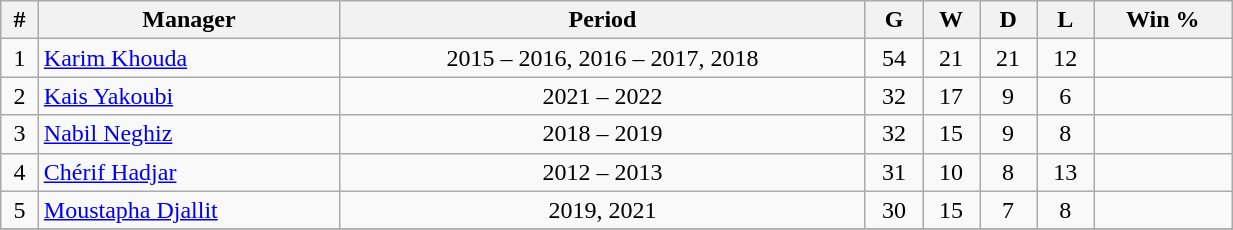<table class="wikitable" width=65% border="2" cellpadding="4" style="border-collapse:collapse; text-align:center;">
<tr>
<th scope="col">#</th>
<th scope="col">Manager</th>
<th scope="col">Period</th>
<th scope="col">G</th>
<th scope="col">W</th>
<th scope="col">D</th>
<th scope="col">L</th>
<th scope="col">Win %</th>
</tr>
<tr>
<td>1</td>
<td align="left"> <a href='#'>Karim Khouda</a></td>
<td>2015 – 2016, 2016 – 2017, 2018</td>
<td>54</td>
<td>21</td>
<td>21</td>
<td>12</td>
<td></td>
</tr>
<tr>
<td>2</td>
<td align="left"> <a href='#'>Kais Yakoubi</a></td>
<td>2021 – 2022</td>
<td>32</td>
<td>17</td>
<td>9</td>
<td>6</td>
<td></td>
</tr>
<tr>
<td>3</td>
<td align="left"> <a href='#'>Nabil Neghiz</a></td>
<td>2018 – 2019</td>
<td>32</td>
<td>15</td>
<td>9</td>
<td>8</td>
<td></td>
</tr>
<tr>
<td>4</td>
<td align="left"> <a href='#'>Chérif Hadjar</a></td>
<td>2012 – 2013</td>
<td>31</td>
<td>10</td>
<td>8</td>
<td>13</td>
<td></td>
</tr>
<tr>
<td>5</td>
<td align="left"> <a href='#'>Moustapha Djallit</a></td>
<td>2019, 2021</td>
<td>30</td>
<td>15</td>
<td>7</td>
<td>8</td>
<td></td>
</tr>
<tr>
</tr>
</table>
